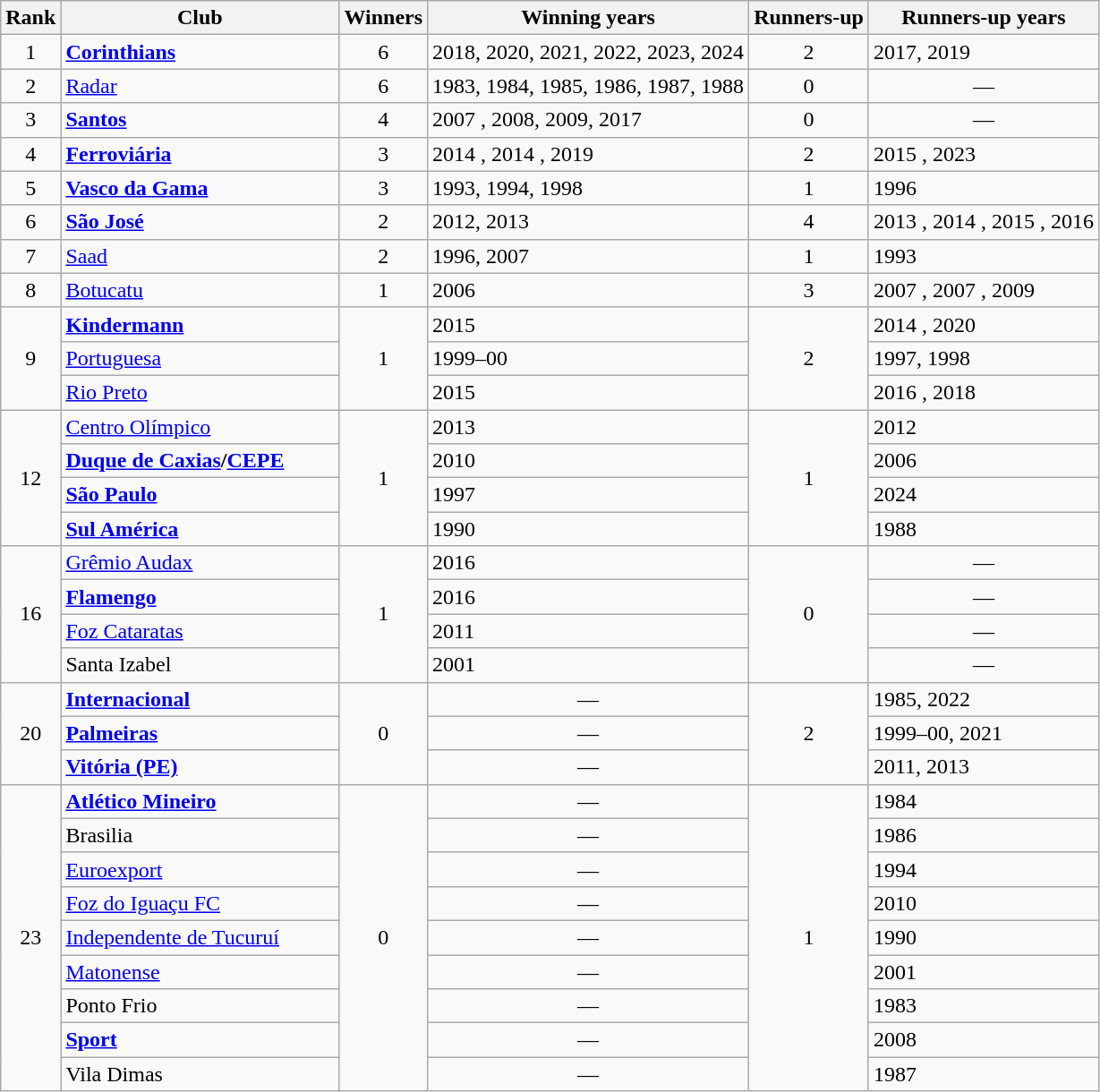<table class="wikitable sortable">
<tr>
<th>Rank</th>
<th style="width:200px">Club</th>
<th>Winners</th>
<th>Winning years</th>
<th>Runners-up</th>
<th>Runners-up years</th>
</tr>
<tr>
<td align=center>1</td>
<td><strong><a href='#'>Corinthians</a></strong></td>
<td align=center>6</td>
<td>2018, 2020, 2021, 2022, 2023, 2024</td>
<td align=center>2</td>
<td>2017, 2019</td>
</tr>
<tr>
<td align=center>2</td>
<td><a href='#'>Radar</a></td>
<td align=center>6</td>
<td>1983, 1984, 1985, 1986, 1987, 1988</td>
<td align=center>0</td>
<td align=center>—</td>
</tr>
<tr>
<td align=center>3</td>
<td><strong><a href='#'>Santos</a></strong></td>
<td align=center>4</td>
<td>2007 , 2008, 2009, 2017</td>
<td align=center>0</td>
<td align=center>—</td>
</tr>
<tr>
<td align=center>4</td>
<td><strong><a href='#'>Ferroviária</a></strong></td>
<td align=center>3</td>
<td>2014 , 2014 , 2019</td>
<td align=center>2</td>
<td>2015 , 2023</td>
</tr>
<tr>
<td align=center>5</td>
<td><strong><a href='#'>Vasco da Gama</a></strong></td>
<td align=center>3</td>
<td>1993, 1994, 1998</td>
<td align=center>1</td>
<td>1996</td>
</tr>
<tr>
<td align=center>6</td>
<td><strong><a href='#'>São José</a></strong></td>
<td align=center>2</td>
<td>2012, 2013 </td>
<td align=center>4</td>
<td>2013 , 2014 , 2015 , 2016 </td>
</tr>
<tr>
<td align=center>7</td>
<td><a href='#'>Saad</a></td>
<td align=center>2</td>
<td>1996, 2007 </td>
<td align=center>1</td>
<td>1993</td>
</tr>
<tr>
<td align=center>8</td>
<td><a href='#'>Botucatu</a></td>
<td align=center>1</td>
<td>2006</td>
<td align=center>3</td>
<td>2007 , 2007 , 2009</td>
</tr>
<tr>
<td rowspan=3 align=center>9</td>
<td><strong><a href='#'>Kindermann</a></strong></td>
<td rowspan=3 align=center>1</td>
<td>2015 </td>
<td rowspan=3 align=center>2</td>
<td>2014 , 2020</td>
</tr>
<tr>
<td><a href='#'>Portuguesa</a></td>
<td>1999–00</td>
<td>1997, 1998</td>
</tr>
<tr>
<td><a href='#'>Rio Preto</a></td>
<td>2015 </td>
<td>2016 , 2018</td>
</tr>
<tr>
<td rowspan=4 align=center>12</td>
<td><a href='#'>Centro Olímpico</a></td>
<td rowspan=4 align=center>1</td>
<td>2013 </td>
<td rowspan=4 align=center>1</td>
<td>2012 </td>
</tr>
<tr>
<td><strong><a href='#'>Duque de Caxias</a>/<a href='#'>CEPE</a></strong></td>
<td>2010</td>
<td>2006</td>
</tr>
<tr>
<td><strong><a href='#'>São Paulo</a></strong></td>
<td>1997</td>
<td>2024</td>
</tr>
<tr>
<td><strong><a href='#'>Sul América</a></strong></td>
<td>1990</td>
<td>1988</td>
</tr>
<tr>
<td rowspan=4 align=center>16</td>
<td><a href='#'>Grêmio Audax</a> </td>
<td rowspan=4 align=center>1</td>
<td>2016 </td>
<td rowspan=4 align=center>0</td>
<td align=center>—</td>
</tr>
<tr>
<td><strong><a href='#'>Flamengo</a></strong></td>
<td>2016 </td>
<td align=center>—</td>
</tr>
<tr>
<td><a href='#'>Foz Cataratas</a></td>
<td>2011</td>
<td align=center>—</td>
</tr>
<tr>
<td>Santa Izabel</td>
<td>2001</td>
<td align=center>—</td>
</tr>
<tr>
<td rowspan=3 align=center>20</td>
<td><strong><a href='#'>Internacional</a></strong></td>
<td rowspan=3 align=center>0</td>
<td align=center>—</td>
<td rowspan=3 align=center>2</td>
<td>1985, 2022</td>
</tr>
<tr>
<td><strong><a href='#'>Palmeiras</a></strong></td>
<td align=center>—</td>
<td>1999–00, 2021</td>
</tr>
<tr>
<td><strong><a href='#'>Vitória (PE)</a></strong></td>
<td align=center>—</td>
<td>2011, 2013 </td>
</tr>
<tr>
<td rowspan=9 align=center>23</td>
<td><strong><a href='#'>Atlético Mineiro</a></strong></td>
<td rowspan=9 align=center>0</td>
<td align=center>—</td>
<td rowspan=9 align=center>1</td>
<td>1984</td>
</tr>
<tr>
<td>Brasilia</td>
<td align=center>—</td>
<td>1986</td>
</tr>
<tr>
<td><a href='#'>Euroexport</a></td>
<td align=center>—</td>
<td>1994</td>
</tr>
<tr>
<td><a href='#'>Foz do Iguaçu FC</a></td>
<td align=center>—</td>
<td>2010</td>
</tr>
<tr>
<td><a href='#'>Independente de Tucuruí</a></td>
<td align=center>—</td>
<td>1990</td>
</tr>
<tr>
<td><a href='#'>Matonense</a></td>
<td align=center>—</td>
<td>2001</td>
</tr>
<tr>
<td>Ponto Frio</td>
<td align=center>—</td>
<td>1983</td>
</tr>
<tr>
<td><strong><a href='#'>Sport</a></strong></td>
<td align=center>—</td>
<td>2008</td>
</tr>
<tr>
<td>Vila Dimas</td>
<td align=center>—</td>
<td>1987</td>
</tr>
</table>
